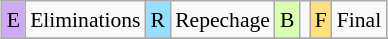<table class="wikitable" style="margin:0.5em auto; font-size:90%; line-height:1.25em;" width=20%;>
<tr>
<td style="background-color:#D0A9F5;text-align:center;">E</td>
<td>Eliminations</td>
<td style="background-color:#97DEFF;text-align:center;">R</td>
<td>Repechage</td>
<td style="background-color:#D9FFB2;text-align:center;">B</td>
<td></td>
<td style="background-color:#FFDF80;text-align:center;">F</td>
<td>Final</td>
</tr>
<tr>
</tr>
</table>
